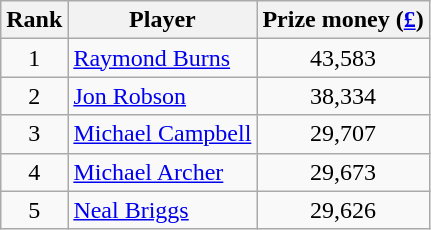<table class="wikitable">
<tr>
<th>Rank</th>
<th>Player</th>
<th>Prize money (<a href='#'>£</a>)</th>
</tr>
<tr>
<td align=center>1</td>
<td> <a href='#'>Raymond Burns</a></td>
<td align=center>43,583</td>
</tr>
<tr>
<td align=center>2</td>
<td> <a href='#'>Jon Robson</a></td>
<td align=center>38,334</td>
</tr>
<tr>
<td align=center>3</td>
<td> <a href='#'>Michael Campbell</a></td>
<td align=center>29,707</td>
</tr>
<tr>
<td align=center>4</td>
<td> <a href='#'>Michael Archer</a></td>
<td align=center>29,673</td>
</tr>
<tr>
<td align=center>5</td>
<td> <a href='#'>Neal Briggs</a></td>
<td align=center>29,626</td>
</tr>
</table>
